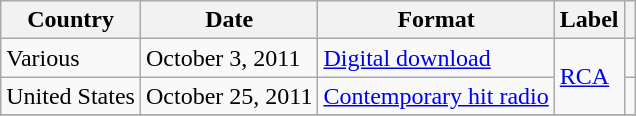<table class="wikitable">
<tr>
<th>Country</th>
<th>Date</th>
<th>Format</th>
<th>Label</th>
<th></th>
</tr>
<tr>
<td>Various</td>
<td>October 3, 2011</td>
<td><a href='#'>Digital download</a></td>
<td rowspan="2"><a href='#'>RCA</a></td>
<td></td>
</tr>
<tr>
<td>United States</td>
<td>October 25, 2011</td>
<td><a href='#'>Contemporary hit radio</a></td>
<td></td>
</tr>
<tr>
</tr>
</table>
